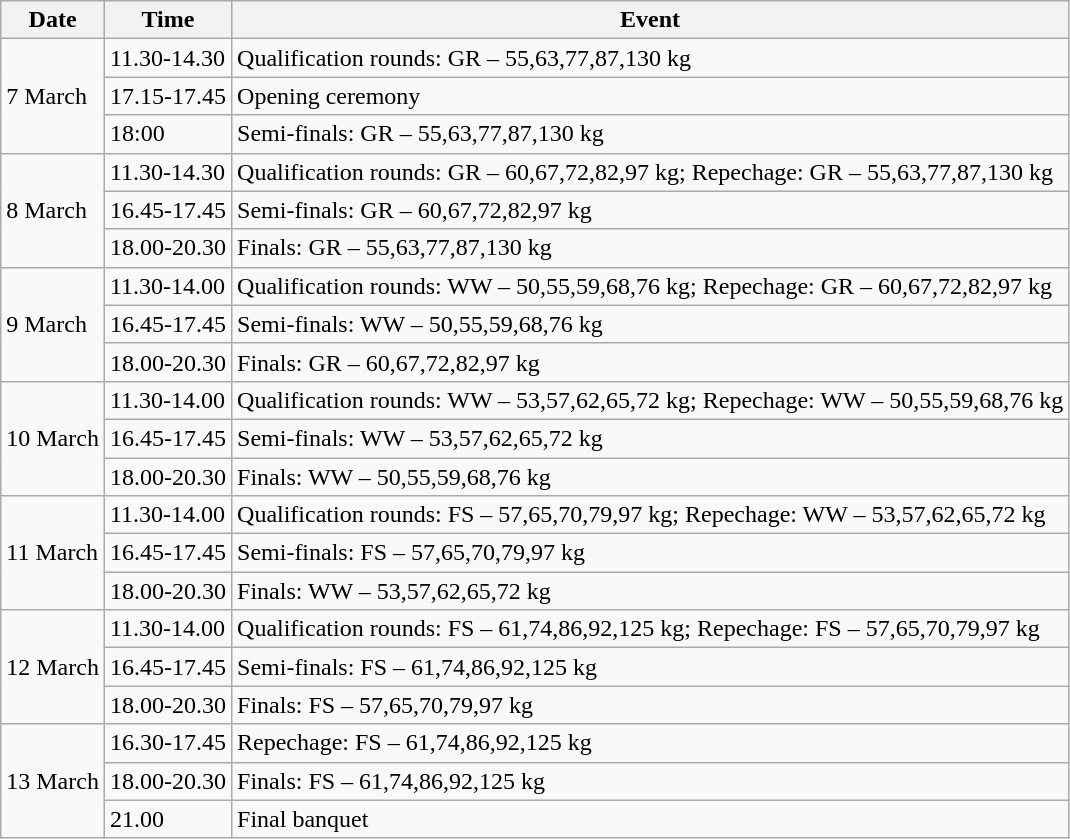<table class=wikitable>
<tr>
<th>Date</th>
<th>Time</th>
<th>Event</th>
</tr>
<tr>
<td rowspan="3">7 March</td>
<td>11.30-14.30</td>
<td>Qualification rounds: GR – 55,63,77,87,130 kg</td>
</tr>
<tr>
<td>17.15-17.45</td>
<td>Opening ceremony</td>
</tr>
<tr>
<td>18:00</td>
<td>Semi-finals: GR – 55,63,77,87,130 kg</td>
</tr>
<tr>
<td rowspan="3">8 March</td>
<td>11.30-14.30</td>
<td>Qualification rounds: GR – 60,67,72,82,97 kg; Repechage: GR – 55,63,77,87,130 kg</td>
</tr>
<tr>
<td>16.45-17.45</td>
<td>Semi-finals: GR – 60,67,72,82,97 kg</td>
</tr>
<tr>
<td>18.00-20.30</td>
<td>Finals: GR – 55,63,77,87,130 kg</td>
</tr>
<tr>
<td rowspan="3">9 March</td>
<td>11.30-14.00</td>
<td>Qualification rounds: WW – 50,55,59,68,76 kg; Repechage: GR – 60,67,72,82,97 kg</td>
</tr>
<tr>
<td>16.45-17.45</td>
<td>Semi-finals: WW – 50,55,59,68,76 kg</td>
</tr>
<tr>
<td>18.00-20.30</td>
<td>Finals: GR – 60,67,72,82,97 kg</td>
</tr>
<tr>
<td rowspan="3">10 March</td>
<td>11.30-14.00</td>
<td>Qualification rounds: WW – 53,57,62,65,72 kg; Repechage: WW – 50,55,59,68,76 kg</td>
</tr>
<tr>
<td>16.45-17.45</td>
<td>Semi-finals: WW – 53,57,62,65,72 kg</td>
</tr>
<tr>
<td>18.00-20.30</td>
<td>Finals: WW – 50,55,59,68,76 kg</td>
</tr>
<tr>
<td rowspan="3">11 March</td>
<td>11.30-14.00</td>
<td>Qualification rounds: FS – 57,65,70,79,97 kg; Repechage: WW – 53,57,62,65,72 kg</td>
</tr>
<tr>
<td>16.45-17.45</td>
<td>Semi-finals: FS – 57,65,70,79,97 kg</td>
</tr>
<tr>
<td>18.00-20.30</td>
<td>Finals: WW – 53,57,62,65,72 kg</td>
</tr>
<tr>
<td rowspan="3">12 March</td>
<td>11.30-14.00</td>
<td>Qualification rounds: FS – 61,74,86,92,125 kg; Repechage: FS – 57,65,70,79,97 kg</td>
</tr>
<tr>
<td>16.45-17.45</td>
<td>Semi-finals: FS – 61,74,86,92,125 kg</td>
</tr>
<tr>
<td>18.00-20.30</td>
<td>Finals: FS – 57,65,70,79,97 kg</td>
</tr>
<tr>
<td rowspan="3">13 March</td>
<td>16.30-17.45</td>
<td>Repechage: FS – 61,74,86,92,125 kg</td>
</tr>
<tr>
<td>18.00-20.30</td>
<td>Finals: FS – 61,74,86,92,125 kg</td>
</tr>
<tr>
<td>21.00</td>
<td>Final banquet</td>
</tr>
</table>
